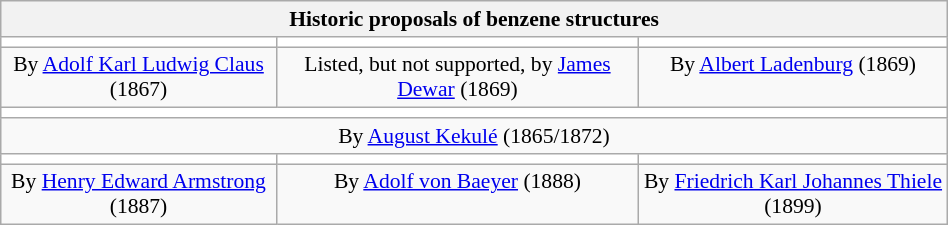<table class="wikitable" style="text-align:center; font-size:90%; margin-left:20px;" width="50%">
<tr>
<th colspan="6">Historic proposals of benzene structures</th>
</tr>
<tr style="background-color:white">
<td></td>
<td></td>
<td></td>
</tr>
<tr align="center" style="vertical-align:top">
<td>By <a href='#'>Adolf Karl Ludwig Claus</a> (1867)</td>
<td>Listed, but not supported, by <a href='#'>James Dewar</a> (1869)</td>
<td>By <a href='#'>Albert Ladenburg</a> (1869)</td>
</tr>
<tr>
<td colspan="3" style="background:#FFFFFF"></td>
</tr>
<tr align="center" style="vertical-align:top">
<td colspan="3">By <a href='#'>August Kekulé</a> (1865/1872)</td>
</tr>
<tr style="background-color:white">
<td></td>
<td></td>
<td></td>
</tr>
<tr align="center" style="vertical-align:top">
<td>By <a href='#'>Henry Edward Armstrong</a> (1887)</td>
<td>By <a href='#'>Adolf von Baeyer</a> (1888)</td>
<td>By <a href='#'>Friedrich Karl Johannes Thiele</a> (1899)</td>
</tr>
</table>
